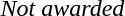<table>
<tr>
<td><br></td>
<td></td>
<td></td>
<td></td>
</tr>
<tr>
<td><br></td>
<td></td>
<td></td>
<td></td>
</tr>
<tr>
<td><br></td>
<td></td>
<td></td>
<td></td>
</tr>
<tr>
<td><br></td>
<td></td>
<td></td>
<td></td>
</tr>
<tr>
<td><br></td>
<td></td>
<td></td>
<td></td>
</tr>
<tr>
<td><br></td>
<td></td>
<td></td>
<td></td>
</tr>
<tr>
<td><br></td>
<td><br></td>
<td><em>Not awarded</em></td>
<td></td>
</tr>
<tr>
<td><br></td>
<td></td>
<td></td>
<td></td>
</tr>
<tr>
<td><br></td>
<td></td>
<td></td>
<td></td>
</tr>
<tr>
<td><br></td>
<td></td>
<td></td>
<td></td>
</tr>
<tr>
<td><br></td>
<td></td>
<td></td>
<td></td>
</tr>
<tr>
<td><br></td>
<td></td>
<td></td>
<td></td>
</tr>
</table>
